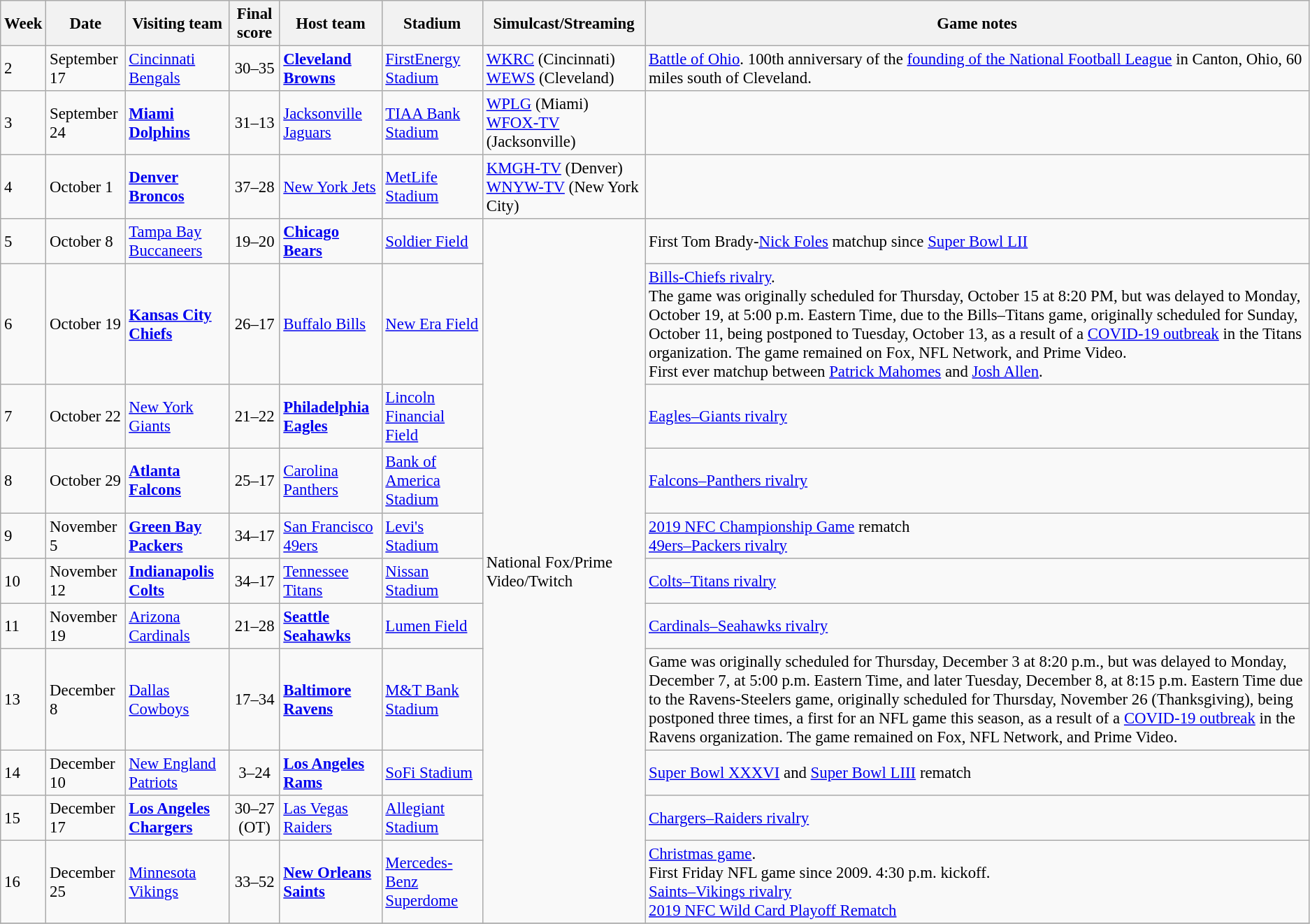<table class="wikitable" style="font-size: 95%;">
<tr>
<th>Week</th>
<th>Date</th>
<th>Visiting team</th>
<th>Final score</th>
<th>Host team</th>
<th>Stadium</th>
<th>Simulcast/Streaming</th>
<th>Game notes</th>
</tr>
<tr>
<td>2</td>
<td>September 17</td>
<td><a href='#'>Cincinnati Bengals</a></td>
<td align="center">30–35</td>
<td><strong><a href='#'>Cleveland Browns</a></strong></td>
<td><a href='#'>FirstEnergy Stadium</a></td>
<td><a href='#'>WKRC</a> (Cincinnati)<br><a href='#'>WEWS</a> (Cleveland)</td>
<td><a href='#'>Battle of Ohio</a>. 100th anniversary of the <a href='#'>founding of the National Football League</a> in Canton, Ohio, 60 miles south of Cleveland.</td>
</tr>
<tr>
<td>3</td>
<td>September 24</td>
<td><strong><a href='#'>Miami Dolphins</a></strong></td>
<td align="center">31–13</td>
<td><a href='#'>Jacksonville Jaguars</a></td>
<td><a href='#'>TIAA Bank Stadium</a></td>
<td><a href='#'>WPLG</a> (Miami)<br><a href='#'>WFOX-TV</a> (Jacksonville)</td>
<td></td>
</tr>
<tr>
<td>4</td>
<td>October 1</td>
<td><strong><a href='#'>Denver Broncos</a></strong></td>
<td align="center">37–28</td>
<td><a href='#'>New York Jets</a></td>
<td><a href='#'>MetLife Stadium</a></td>
<td><a href='#'>KMGH-TV</a> (Denver)<br><a href='#'>WNYW-TV</a> (New York City)</td>
<td></td>
</tr>
<tr>
<td>5</td>
<td>October 8</td>
<td><a href='#'>Tampa Bay Buccaneers</a></td>
<td align="center">19–20</td>
<td><strong><a href='#'>Chicago Bears</a></strong></td>
<td><a href='#'>Soldier Field</a></td>
<td rowspan="11">National Fox/Prime Video/Twitch</td>
<td>First Tom Brady-<a href='#'>Nick Foles</a> matchup since <a href='#'>Super Bowl LII</a></td>
</tr>
<tr>
<td>6</td>
<td>October 19</td>
<td><strong><a href='#'>Kansas City Chiefs</a></strong></td>
<td align="center">26–17</td>
<td><a href='#'>Buffalo Bills</a></td>
<td><a href='#'>New Era Field</a></td>
<td><a href='#'>Bills-Chiefs rivalry</a>.<br>The game was originally scheduled for Thursday, October 15 at 8:20 PM, but was delayed to Monday, October 19, at 5:00 p.m. Eastern Time, due to the Bills–Titans game, originally scheduled for Sunday, October 11, being postponed to Tuesday, October 13, as a result of a <a href='#'>COVID-19 outbreak</a> in the Titans organization. The game remained on Fox, NFL Network, and Prime Video.<br>First ever matchup between <a href='#'>Patrick Mahomes</a> and <a href='#'>Josh Allen</a>.</td>
</tr>
<tr>
<td>7</td>
<td>October 22</td>
<td><a href='#'>New York Giants</a></td>
<td align="center">21–22</td>
<td><strong><a href='#'>Philadelphia Eagles</a></strong></td>
<td><a href='#'>Lincoln Financial Field</a></td>
<td><a href='#'>Eagles–Giants rivalry</a></td>
</tr>
<tr>
<td>8</td>
<td>October 29</td>
<td><strong><a href='#'>Atlanta Falcons</a></strong></td>
<td align="center">25–17</td>
<td><a href='#'>Carolina Panthers</a></td>
<td><a href='#'>Bank of America Stadium</a></td>
<td><a href='#'>Falcons–Panthers rivalry</a></td>
</tr>
<tr>
<td>9</td>
<td>November 5</td>
<td><strong><a href='#'>Green Bay Packers</a></strong></td>
<td align="center">34–17</td>
<td><a href='#'>San Francisco 49ers</a></td>
<td><a href='#'>Levi's Stadium</a></td>
<td><a href='#'>2019 NFC Championship Game</a> rematch<br><a href='#'>49ers–Packers rivalry</a></td>
</tr>
<tr>
<td>10</td>
<td>November 12</td>
<td><a href='#'><strong>Indianapolis Colts</strong></a></td>
<td align="center">34–17</td>
<td><a href='#'>Tennessee Titans</a></td>
<td><a href='#'>Nissan Stadium</a></td>
<td><a href='#'>Colts–Titans rivalry</a></td>
</tr>
<tr>
<td>11</td>
<td>November 19</td>
<td><a href='#'>Arizona Cardinals</a></td>
<td align="center">21–28</td>
<td><strong><a href='#'>Seattle Seahawks</a></strong></td>
<td><a href='#'>Lumen Field</a></td>
<td><a href='#'>Cardinals–Seahawks rivalry</a></td>
</tr>
<tr>
<td>13</td>
<td>December 8</td>
<td><a href='#'>Dallas Cowboys</a></td>
<td align="center">17–34</td>
<td><strong><a href='#'>Baltimore Ravens</a></strong></td>
<td><a href='#'>M&T Bank Stadium</a></td>
<td>Game was originally scheduled for Thursday, December 3 at 8:20 p.m., but was delayed to Monday, December 7, at 5:00 p.m. Eastern Time, and later Tuesday, December 8, at 8:15 p.m. Eastern Time due to the Ravens-Steelers game, originally scheduled for Thursday, November 26 (Thanksgiving), being postponed three times, a first for an NFL game this season, as a result of a <a href='#'>COVID-19 outbreak</a> in the Ravens organization. The game remained on Fox, NFL Network, and Prime Video.</td>
</tr>
<tr>
<td>14</td>
<td>December 10</td>
<td><a href='#'>New England Patriots</a></td>
<td align="center">3–24</td>
<td><strong><a href='#'>Los Angeles Rams</a></strong></td>
<td><a href='#'>SoFi Stadium</a></td>
<td><a href='#'>Super Bowl XXXVI</a> and <a href='#'>Super Bowl LIII</a> rematch</td>
</tr>
<tr>
<td>15</td>
<td>December 17</td>
<td><strong><a href='#'>Los Angeles Chargers</a></strong></td>
<td align="center">30–27 (OT)</td>
<td><a href='#'>Las Vegas Raiders</a></td>
<td><a href='#'>Allegiant Stadium</a></td>
<td><a href='#'>Chargers–Raiders rivalry</a></td>
</tr>
<tr>
<td>16</td>
<td>December 25</td>
<td><a href='#'>Minnesota Vikings</a></td>
<td align="center">33–52</td>
<td><strong><a href='#'>New Orleans Saints</a></strong></td>
<td><a href='#'>Mercedes-Benz Superdome</a></td>
<td><a href='#'>Christmas game</a>.<br>First Friday NFL game since 2009. 4:30 p.m. kickoff.<br><a href='#'>Saints–Vikings rivalry</a><br><a href='#'>2019 NFC Wild Card Playoff Rematch</a></td>
</tr>
<tr>
</tr>
</table>
